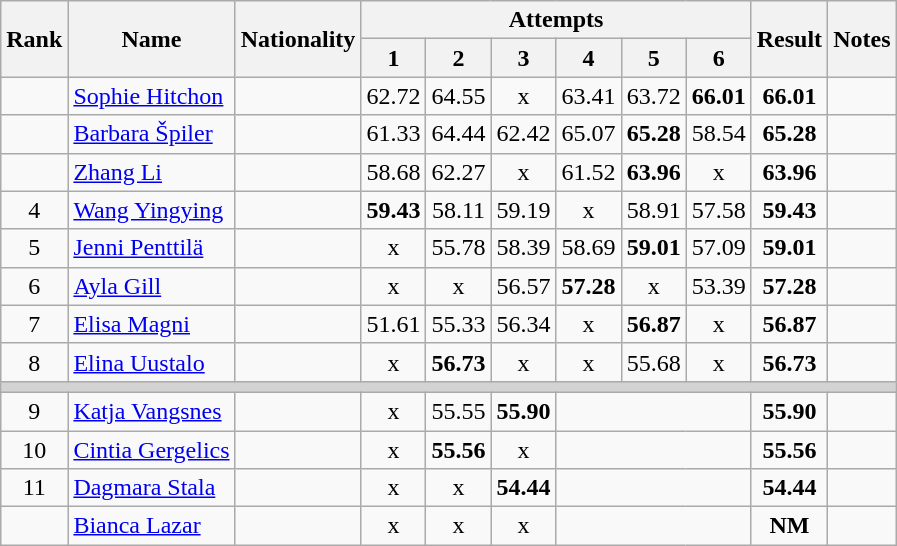<table class="wikitable sortable" style="text-align:center">
<tr>
<th rowspan=2>Rank</th>
<th rowspan=2>Name</th>
<th rowspan=2>Nationality</th>
<th colspan=6>Attempts</th>
<th rowspan=2>Result</th>
<th rowspan=2>Notes</th>
</tr>
<tr>
<th>1</th>
<th>2</th>
<th>3</th>
<th>4</th>
<th>5</th>
<th>6</th>
</tr>
<tr>
<td></td>
<td align=left><a href='#'>Sophie Hitchon</a></td>
<td align=left></td>
<td>62.72</td>
<td>64.55</td>
<td>x</td>
<td>63.41</td>
<td>63.72</td>
<td><strong>66.01</strong></td>
<td><strong>66.01</strong></td>
<td></td>
</tr>
<tr>
<td></td>
<td align=left><a href='#'>Barbara Špiler</a></td>
<td align=left></td>
<td>61.33</td>
<td>64.44</td>
<td>62.42</td>
<td>65.07</td>
<td><strong>65.28</strong></td>
<td>58.54</td>
<td><strong>65.28</strong></td>
<td></td>
</tr>
<tr>
<td></td>
<td align=left><a href='#'>Zhang Li</a></td>
<td align=left></td>
<td>58.68</td>
<td>62.27</td>
<td>x</td>
<td>61.52</td>
<td><strong>63.96</strong></td>
<td>x</td>
<td><strong>63.96</strong></td>
<td></td>
</tr>
<tr>
<td>4</td>
<td align=left><a href='#'>Wang Yingying</a></td>
<td align=left></td>
<td><strong>59.43</strong></td>
<td>58.11</td>
<td>59.19</td>
<td>x</td>
<td>58.91</td>
<td>57.58</td>
<td><strong>59.43</strong></td>
<td></td>
</tr>
<tr>
<td>5</td>
<td align=left><a href='#'>Jenni Penttilä</a></td>
<td align=left></td>
<td>x</td>
<td>55.78</td>
<td>58.39</td>
<td>58.69</td>
<td><strong>59.01</strong></td>
<td>57.09</td>
<td><strong>59.01</strong></td>
<td></td>
</tr>
<tr>
<td>6</td>
<td align=left><a href='#'>Ayla Gill</a></td>
<td align=left></td>
<td>x</td>
<td>x</td>
<td>56.57</td>
<td><strong>57.28</strong></td>
<td>x</td>
<td>53.39</td>
<td><strong>57.28</strong></td>
<td></td>
</tr>
<tr>
<td>7</td>
<td align=left><a href='#'>Elisa Magni</a></td>
<td align=left></td>
<td>51.61</td>
<td>55.33</td>
<td>56.34</td>
<td>x</td>
<td><strong>56.87</strong></td>
<td>x</td>
<td><strong>56.87</strong></td>
<td></td>
</tr>
<tr>
<td>8</td>
<td align=left><a href='#'>Elina Uustalo</a></td>
<td align=left></td>
<td>x</td>
<td><strong>56.73</strong></td>
<td>x</td>
<td>x</td>
<td>55.68</td>
<td>x</td>
<td><strong>56.73</strong></td>
<td></td>
</tr>
<tr>
<td colspan=11 bgcolor=lightgray></td>
</tr>
<tr>
<td>9</td>
<td align=left><a href='#'>Katja Vangsnes</a></td>
<td align=left></td>
<td>x</td>
<td>55.55</td>
<td><strong>55.90</strong></td>
<td colspan=3></td>
<td><strong>55.90</strong></td>
<td></td>
</tr>
<tr>
<td>10</td>
<td align=left><a href='#'>Cintia Gergelics</a></td>
<td align=left></td>
<td>x</td>
<td><strong>55.56</strong></td>
<td>x</td>
<td colspan=3></td>
<td><strong>55.56</strong></td>
<td></td>
</tr>
<tr>
<td>11</td>
<td align=left><a href='#'>Dagmara Stala</a></td>
<td align=left></td>
<td>x</td>
<td>x</td>
<td><strong>54.44</strong></td>
<td colspan=3></td>
<td><strong>54.44</strong></td>
<td></td>
</tr>
<tr>
<td></td>
<td align=left><a href='#'>Bianca Lazar</a></td>
<td align=left></td>
<td>x</td>
<td>x</td>
<td>x</td>
<td colspan=3></td>
<td><strong>NM</strong></td>
<td></td>
</tr>
</table>
